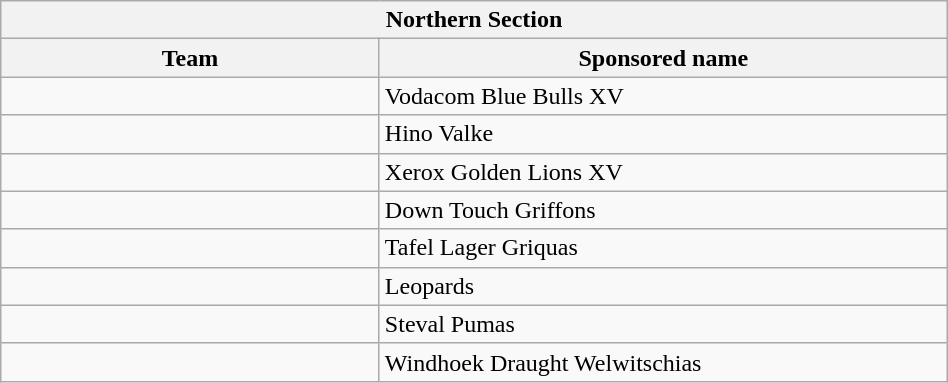<table class="wikitable sortable" style="text-align:left; width:50%;">
<tr>
<th colspan="100%">Northern Section</th>
</tr>
<tr>
<th width="40%">Team</th>
<th width="60%">Sponsored name</th>
</tr>
<tr>
<td></td>
<td>Vodacom Blue Bulls XV</td>
</tr>
<tr>
<td></td>
<td>Hino Valke</td>
</tr>
<tr>
<td></td>
<td>Xerox Golden Lions XV</td>
</tr>
<tr>
<td></td>
<td>Down Touch Griffons</td>
</tr>
<tr>
<td></td>
<td>Tafel Lager Griquas</td>
</tr>
<tr>
<td></td>
<td>Leopards</td>
</tr>
<tr>
<td></td>
<td>Steval Pumas</td>
</tr>
<tr>
<td></td>
<td>Windhoek Draught Welwitschias</td>
</tr>
</table>
